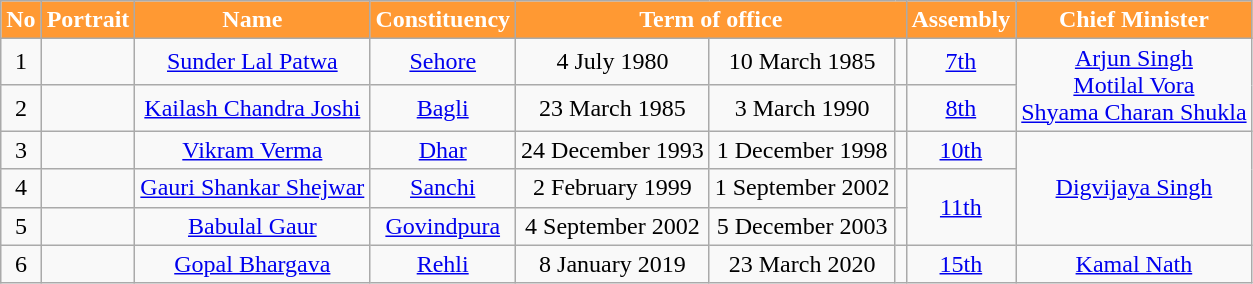<table class="wikitable">
<tr>
<th style="background-color:#FF9933; color:white">No</th>
<th style="background-color:#FF9933; color:white">Portrait</th>
<th style="background-color:#FF9933; color:white">Name</th>
<th style="background-color:#FF9933; color:white">Constituency</th>
<th colspan="3" style="background-color:#FF9933; color:white">Term of office</th>
<th style="background-color:#FF9933; color:white">Assembly</th>
<th style="background-color:#FF9933; color:white">Chief Minister</th>
</tr>
<tr style="text-align:center;">
<td>1</td>
<td></td>
<td><a href='#'>Sunder Lal Patwa</a></td>
<td><a href='#'>Sehore</a></td>
<td>4 July 1980</td>
<td>10 March 1985</td>
<td></td>
<td><a href='#'>7th</a></td>
<td rowspan="2"><a href='#'>Arjun Singh</a><br><a href='#'>Motilal Vora</a><br><a href='#'>Shyama Charan Shukla</a></td>
</tr>
<tr style="text-align:center;">
<td>2</td>
<td></td>
<td><a href='#'>Kailash Chandra Joshi</a></td>
<td><a href='#'>Bagli</a></td>
<td>23 March 1985</td>
<td>3 March 1990</td>
<td></td>
<td><a href='#'>8th</a></td>
</tr>
<tr style="text-align:center;">
<td>3</td>
<td></td>
<td><a href='#'>Vikram Verma</a></td>
<td><a href='#'>Dhar</a></td>
<td>24 December 1993</td>
<td>1 December 1998</td>
<td></td>
<td><a href='#'>10th</a></td>
<td rowspan="3"><a href='#'>Digvijaya Singh</a></td>
</tr>
<tr style="text-align:center;">
<td>4</td>
<td></td>
<td><a href='#'>Gauri Shankar Shejwar</a></td>
<td><a href='#'>Sanchi</a></td>
<td>2 February 1999</td>
<td>1 September 2002</td>
<td></td>
<td rowspan="2"><a href='#'>11th</a></td>
</tr>
<tr style="text-align:center;">
<td>5</td>
<td></td>
<td><a href='#'>Babulal Gaur</a></td>
<td><a href='#'>Govindpura</a></td>
<td>4 September 2002</td>
<td>5 December 2003</td>
<td></td>
</tr>
<tr style="text-align:center;">
<td>6</td>
<td></td>
<td><a href='#'>Gopal Bhargava</a></td>
<td><a href='#'>Rehli</a></td>
<td>8 January 2019</td>
<td>23 March 2020</td>
<td></td>
<td><a href='#'>15th</a></td>
<td><a href='#'>Kamal Nath</a></td>
</tr>
</table>
